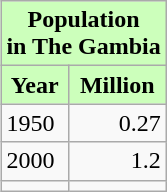<table class="wikitable" style="float: right; margin-left: 10px">
<tr>
<th colspan="4" style="text-align:center; background:#cfb;">Population<br>in The Gambia</th>
</tr>
<tr>
<th style="background:#cfb;">Year</th>
<th style="background:#cfb;">Million</th>
</tr>
<tr>
<td style="text-align:left;">1950</td>
<td style="text-align:right;">0.27</td>
</tr>
<tr>
<td style="text-align:left;">2000</td>
<td style="text-align:right;">1.2</td>
</tr>
<tr>
<td style="text-align:left;"></td>
<td style="text-align:right;"></td>
</tr>
</table>
